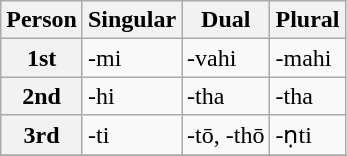<table class="wikitable">
<tr>
<th>Person</th>
<th>Singular</th>
<th>Dual</th>
<th>Plural</th>
</tr>
<tr>
<th>1st</th>
<td>-mi</td>
<td>-vahi</td>
<td>-mahi</td>
</tr>
<tr>
<th>2nd</th>
<td>-hi</td>
<td>-tha</td>
<td>-tha</td>
</tr>
<tr>
<th>3rd</th>
<td>-ti</td>
<td>-tō, -thō</td>
<td>-ṇti</td>
</tr>
<tr>
</tr>
</table>
